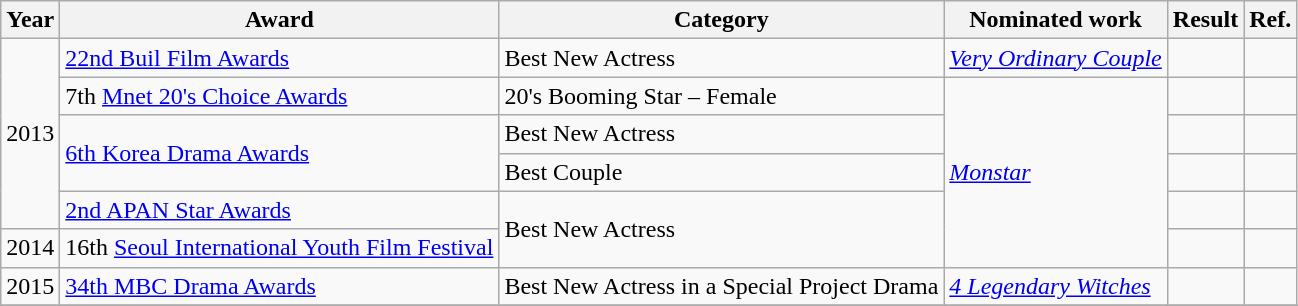<table class="wikitable sortable">
<tr>
<th>Year</th>
<th>Award</th>
<th>Category</th>
<th>Nominated work</th>
<th>Result</th>
<th>Ref.</th>
</tr>
<tr>
<td rowspan="5">2013</td>
<td><a href='#'>22nd Buil Film Awards</a></td>
<td>Best New Actress</td>
<td><em><a href='#'>Very Ordinary Couple</a></em></td>
<td></td>
<td></td>
</tr>
<tr>
<td>7th <a href='#'>Mnet 20's Choice Awards</a></td>
<td>20's Booming Star – Female</td>
<td rowspan="5"><em><a href='#'>Monstar</a></em></td>
<td></td>
<td></td>
</tr>
<tr>
<td rowspan="2"><a href='#'>6th Korea Drama Awards</a></td>
<td>Best New Actress</td>
<td></td>
<td></td>
</tr>
<tr>
<td>Best Couple </td>
<td></td>
<td></td>
</tr>
<tr>
<td><a href='#'>2nd APAN Star Awards</a></td>
<td rowspan="2">Best New Actress</td>
<td></td>
<td></td>
</tr>
<tr>
<td>2014</td>
<td>16th <a href='#'>Seoul International Youth Film Festival</a></td>
<td></td>
<td></td>
</tr>
<tr>
<td>2015</td>
<td><a href='#'>34th MBC Drama Awards</a></td>
<td>Best New Actress in a Special Project Drama</td>
<td><em><a href='#'>4 Legendary Witches</a></em></td>
<td></td>
<td></td>
</tr>
<tr>
</tr>
</table>
